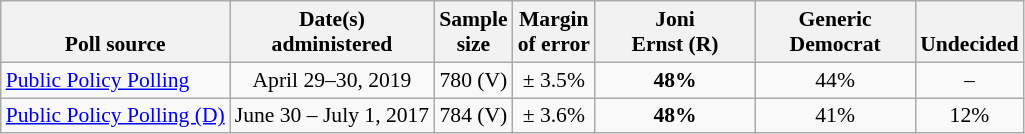<table class="wikitable" style="font-size:90%;text-align:center;">
<tr valign=bottom>
<th>Poll source</th>
<th>Date(s)<br>administered</th>
<th>Sample<br>size</th>
<th>Margin<br>of error</th>
<th style="width:100px;">Joni<br>Ernst (R)</th>
<th style="width:100px;">Generic<br>Democrat</th>
<th>Undecided</th>
</tr>
<tr>
<td style="text-align:left;"><a href='#'>Public Policy Polling</a></td>
<td>April 29–30, 2019</td>
<td>780 (V)</td>
<td>± 3.5%</td>
<td><strong>48%</strong></td>
<td>44%</td>
<td>–</td>
</tr>
<tr>
<td style="text-align:left;"><a href='#'>Public Policy Polling (D)</a></td>
<td>June 30 – July 1, 2017</td>
<td>784 (V)</td>
<td>± 3.6%</td>
<td><strong>48%</strong></td>
<td>41%</td>
<td>12%</td>
</tr>
</table>
